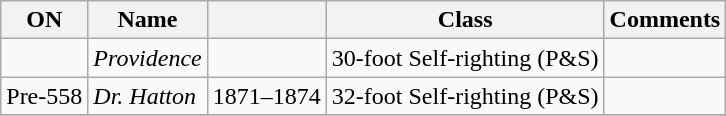<table class="wikitable">
<tr>
<th>ON</th>
<th>Name</th>
<th></th>
<th>Class</th>
<th>Comments</th>
</tr>
<tr>
<td></td>
<td><em>Providence</em></td>
<td></td>
<td>30-foot Self-righting (P&S)</td>
<td></td>
</tr>
<tr>
<td>Pre-558</td>
<td><em>Dr. Hatton</em></td>
<td>1871–1874</td>
<td>32-foot Self-righting (P&S)</td>
<td></td>
</tr>
<tr>
</tr>
</table>
